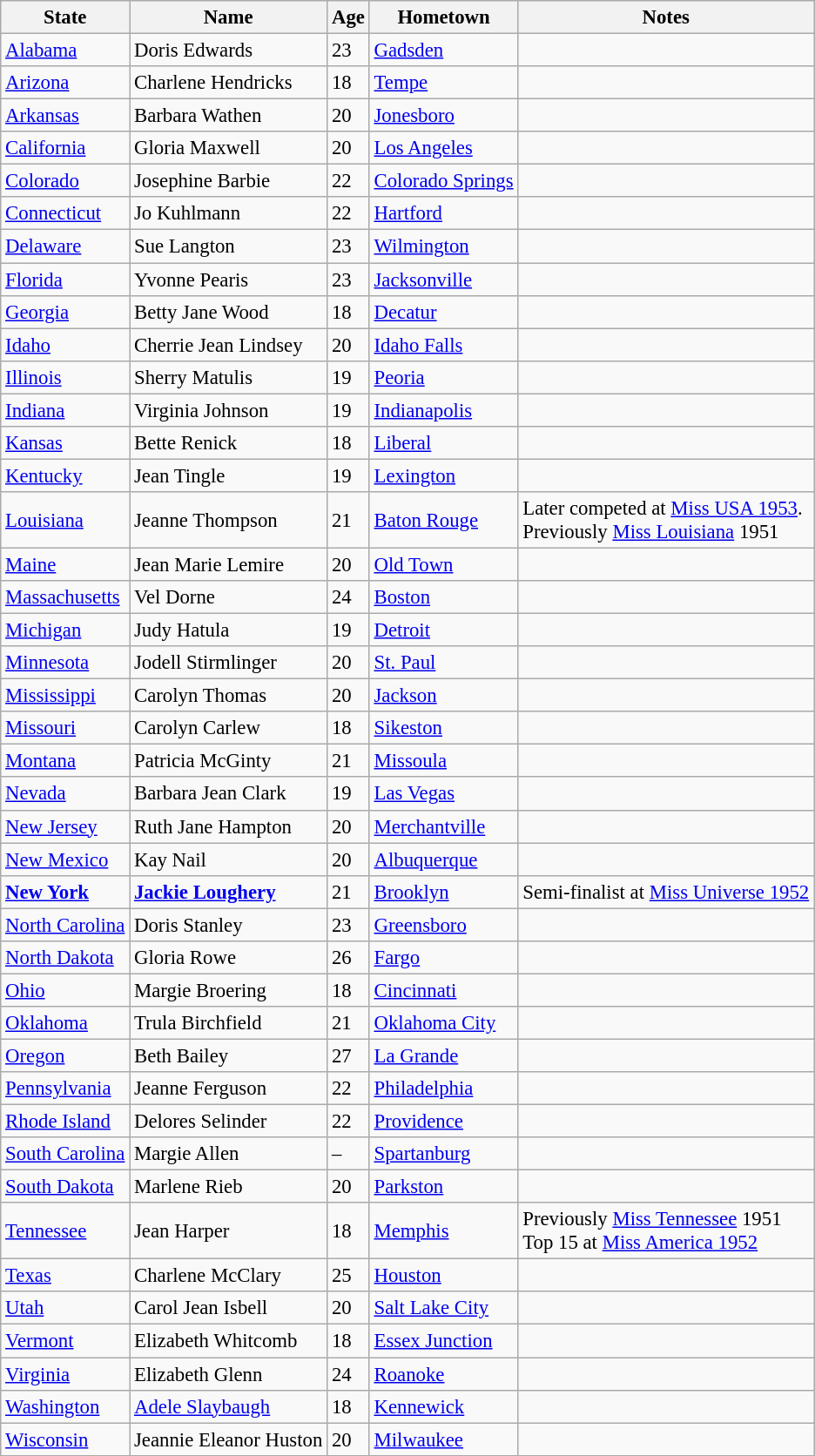<table class="wikitable sortable" style="font-size: 95%;">
<tr>
<th>State</th>
<th>Name</th>
<th>Age</th>
<th>Hometown</th>
<th>Notes</th>
</tr>
<tr>
<td> <a href='#'>Alabama</a></td>
<td>Doris Edwards</td>
<td>23</td>
<td><a href='#'>Gadsden</a></td>
<td></td>
</tr>
<tr>
<td> <a href='#'>Arizona</a></td>
<td>Charlene Hendricks</td>
<td>18</td>
<td><a href='#'>Tempe</a></td>
<td></td>
</tr>
<tr>
<td> <a href='#'>Arkansas</a></td>
<td>Barbara Wathen</td>
<td>20</td>
<td><a href='#'>Jonesboro</a></td>
<td></td>
</tr>
<tr>
<td> <a href='#'>California</a></td>
<td>Gloria Maxwell</td>
<td>20</td>
<td><a href='#'>Los Angeles</a></td>
<td></td>
</tr>
<tr>
<td> <a href='#'>Colorado</a></td>
<td>Josephine Barbie</td>
<td>22</td>
<td><a href='#'>Colorado Springs</a></td>
<td></td>
</tr>
<tr>
<td> <a href='#'>Connecticut</a></td>
<td>Jo Kuhlmann</td>
<td>22</td>
<td><a href='#'>Hartford</a></td>
<td></td>
</tr>
<tr>
<td> <a href='#'>Delaware</a></td>
<td>Sue Langton</td>
<td>23</td>
<td><a href='#'>Wilmington</a></td>
<td></td>
</tr>
<tr>
<td> <a href='#'>Florida</a></td>
<td>Yvonne Pearis</td>
<td>23</td>
<td><a href='#'>Jacksonville</a></td>
<td></td>
</tr>
<tr>
<td> <a href='#'>Georgia</a></td>
<td>Betty Jane Wood</td>
<td>18</td>
<td><a href='#'>Decatur</a></td>
<td></td>
</tr>
<tr>
<td> <a href='#'>Idaho</a></td>
<td>Cherrie Jean Lindsey</td>
<td>20</td>
<td><a href='#'>Idaho Falls</a></td>
<td></td>
</tr>
<tr>
<td> <a href='#'>Illinois</a></td>
<td>Sherry Matulis</td>
<td>19</td>
<td><a href='#'>Peoria</a></td>
<td></td>
</tr>
<tr>
<td> <a href='#'>Indiana</a></td>
<td>Virginia Johnson</td>
<td>19</td>
<td><a href='#'>Indianapolis</a></td>
<td></td>
</tr>
<tr>
<td> <a href='#'>Kansas</a></td>
<td>Bette Renick</td>
<td>18</td>
<td><a href='#'>Liberal</a></td>
<td></td>
</tr>
<tr>
<td> <a href='#'>Kentucky</a></td>
<td>Jean Tingle</td>
<td>19</td>
<td><a href='#'>Lexington</a></td>
<td></td>
</tr>
<tr>
<td> <a href='#'>Louisiana</a></td>
<td>Jeanne Thompson</td>
<td>21</td>
<td><a href='#'>Baton Rouge</a></td>
<td>Later competed at <a href='#'>Miss USA 1953</a>.<br>Previously <a href='#'>Miss Louisiana</a> 1951</td>
</tr>
<tr>
<td> <a href='#'>Maine</a></td>
<td>Jean Marie Lemire</td>
<td>20</td>
<td><a href='#'>Old Town</a></td>
<td></td>
</tr>
<tr>
<td> <a href='#'>Massachusetts</a></td>
<td>Vel Dorne</td>
<td>24</td>
<td><a href='#'>Boston</a></td>
<td></td>
</tr>
<tr>
<td> <a href='#'>Michigan</a></td>
<td>Judy Hatula</td>
<td>19</td>
<td><a href='#'>Detroit</a></td>
<td></td>
</tr>
<tr>
<td> <a href='#'>Minnesota</a></td>
<td>Jodell Stirmlinger</td>
<td>20</td>
<td><a href='#'>St. Paul</a></td>
<td></td>
</tr>
<tr>
<td> <a href='#'>Mississippi</a></td>
<td>Carolyn Thomas</td>
<td>20</td>
<td><a href='#'>Jackson</a></td>
<td></td>
</tr>
<tr>
<td> <a href='#'>Missouri</a></td>
<td>Carolyn Carlew</td>
<td>18</td>
<td><a href='#'>Sikeston</a></td>
<td></td>
</tr>
<tr>
<td> <a href='#'>Montana</a></td>
<td>Patricia McGinty</td>
<td>21</td>
<td><a href='#'>Missoula</a></td>
<td></td>
</tr>
<tr>
<td> <a href='#'>Nevada</a></td>
<td>Barbara Jean Clark</td>
<td>19</td>
<td><a href='#'>Las Vegas</a></td>
<td></td>
</tr>
<tr>
<td> <a href='#'>New Jersey</a></td>
<td>Ruth Jane Hampton</td>
<td>20</td>
<td><a href='#'>Merchantville</a></td>
<td></td>
</tr>
<tr>
<td> <a href='#'>New Mexico</a></td>
<td>Kay Nail</td>
<td>20</td>
<td><a href='#'>Albuquerque</a></td>
<td></td>
</tr>
<tr>
<td> <strong><a href='#'>New York</a></strong></td>
<td><strong><a href='#'>Jackie Loughery</a></strong></td>
<td>21</td>
<td><a href='#'>Brooklyn</a></td>
<td>Semi-finalist at <a href='#'>Miss Universe 1952</a></td>
</tr>
<tr>
<td> <a href='#'>North Carolina</a></td>
<td>Doris Stanley</td>
<td>23</td>
<td><a href='#'>Greensboro</a></td>
<td></td>
</tr>
<tr>
<td> <a href='#'>North Dakota</a></td>
<td>Gloria Rowe</td>
<td>26</td>
<td><a href='#'>Fargo</a></td>
<td></td>
</tr>
<tr>
<td> <a href='#'>Ohio</a></td>
<td>Margie Broering</td>
<td>18</td>
<td><a href='#'>Cincinnati</a></td>
<td></td>
</tr>
<tr>
<td> <a href='#'>Oklahoma</a></td>
<td>Trula Birchfield</td>
<td>21</td>
<td><a href='#'>Oklahoma City</a></td>
<td></td>
</tr>
<tr>
<td> <a href='#'>Oregon</a></td>
<td>Beth Bailey</td>
<td>27</td>
<td><a href='#'>La Grande</a></td>
<td></td>
</tr>
<tr>
<td> <a href='#'>Pennsylvania</a></td>
<td>Jeanne Ferguson</td>
<td>22</td>
<td><a href='#'>Philadelphia</a></td>
<td></td>
</tr>
<tr>
<td> <a href='#'>Rhode Island</a></td>
<td>Delores Selinder</td>
<td>22</td>
<td><a href='#'>Providence</a></td>
<td></td>
</tr>
<tr>
<td> <a href='#'>South Carolina</a></td>
<td>Margie Allen</td>
<td>–</td>
<td><a href='#'>Spartanburg</a></td>
<td></td>
</tr>
<tr>
<td> <a href='#'>South Dakota</a></td>
<td>Marlene Rieb</td>
<td>20</td>
<td><a href='#'>Parkston</a></td>
<td></td>
</tr>
<tr>
<td> <a href='#'>Tennessee</a></td>
<td>Jean Harper</td>
<td>18</td>
<td><a href='#'>Memphis</a></td>
<td>Previously <a href='#'>Miss Tennessee</a> 1951<br>Top 15 at <a href='#'>Miss America 1952</a></td>
</tr>
<tr>
<td> <a href='#'>Texas</a></td>
<td>Charlene McClary</td>
<td>25</td>
<td><a href='#'>Houston</a></td>
<td></td>
</tr>
<tr>
<td> <a href='#'>Utah</a></td>
<td>Carol Jean Isbell</td>
<td>20</td>
<td><a href='#'>Salt Lake City</a></td>
<td></td>
</tr>
<tr>
<td> <a href='#'>Vermont</a></td>
<td>Elizabeth Whitcomb</td>
<td>18</td>
<td><a href='#'>Essex Junction</a></td>
<td></td>
</tr>
<tr>
<td> <a href='#'>Virginia</a></td>
<td>Elizabeth Glenn</td>
<td>24</td>
<td><a href='#'>Roanoke</a></td>
<td></td>
</tr>
<tr>
<td> <a href='#'>Washington</a></td>
<td><a href='#'>Adele Slaybaugh</a></td>
<td>18</td>
<td><a href='#'>Kennewick</a></td>
<td></td>
</tr>
<tr>
<td> <a href='#'>Wisconsin</a></td>
<td>Jeannie Eleanor Huston</td>
<td>20</td>
<td><a href='#'>Milwaukee</a></td>
<td></td>
</tr>
</table>
